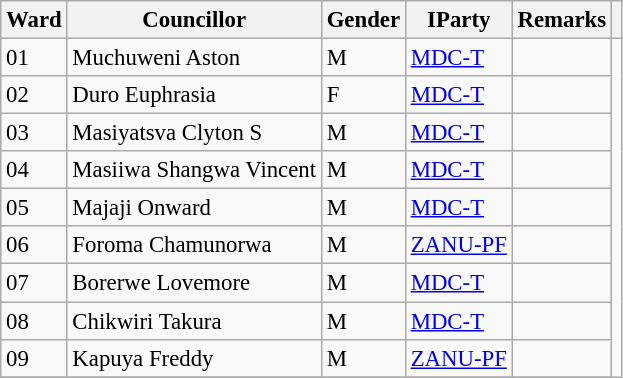<table class="wikitable sortable" style="font-size: 95%;">
<tr>
<th>Ward</th>
<th>Councillor</th>
<th>Gender</th>
<th>IParty</th>
<th>Remarks</th>
<th></th>
</tr>
<tr>
<td>01</td>
<td>Muchuweni Aston</td>
<td>M</td>
<td><a href='#'>MDC-T</a></td>
<td></td>
</tr>
<tr>
<td>02</td>
<td>Duro Euphrasia</td>
<td>F</td>
<td><a href='#'>MDC-T</a></td>
<td></td>
</tr>
<tr>
<td>03</td>
<td>Masiyatsva Clyton S</td>
<td>M</td>
<td><a href='#'>MDC-T</a></td>
<td></td>
</tr>
<tr>
<td>04</td>
<td>Masiiwa Shangwa Vincent</td>
<td>M</td>
<td><a href='#'>MDC-T</a></td>
<td></td>
</tr>
<tr>
<td>05</td>
<td>Majaji Onward</td>
<td>M</td>
<td><a href='#'>MDC-T</a></td>
<td></td>
</tr>
<tr>
<td>06</td>
<td>Foroma Chamunorwa</td>
<td>M</td>
<td><a href='#'>ZANU-PF</a></td>
<td></td>
</tr>
<tr>
<td>07</td>
<td>Borerwe Lovemore</td>
<td>M</td>
<td><a href='#'>MDC-T</a></td>
<td></td>
</tr>
<tr>
<td>08</td>
<td>Chikwiri Takura</td>
<td>M</td>
<td><a href='#'>MDC-T</a></td>
<td></td>
</tr>
<tr>
<td>09</td>
<td>Kapuya Freddy</td>
<td>M</td>
<td><a href='#'>ZANU-PF</a></td>
<td></td>
</tr>
<tr>
</tr>
</table>
